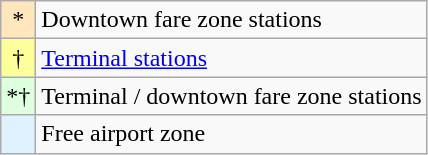<table class="wikitable" style="font-size:100%;" summary="Two columns with symbols indicating that stations are either within downtown fare zones, terminal stations, both terminal and within downtown fare zones, or within the fare-free airport zone">
<tr>
<td scope="row" style="background-color:#FFE6BD; text-align: center;">*</td>
<td>Downtown fare zone stations</td>
</tr>
<tr>
<td scope="row" style="background-color:#FFFF99; text-align: center;">†</td>
<td><a href='#'>Terminal stations</a></td>
</tr>
<tr>
<td scope="row" style="background-color:#ddffdd; text-align: center;">*†</td>
<td>Terminal / downtown fare zone stations</td>
</tr>
<tr>
<td scope="row" style="background-color:#DFF3FF; text-align: center;"></td>
<td>Free airport zone</td>
</tr>
</table>
